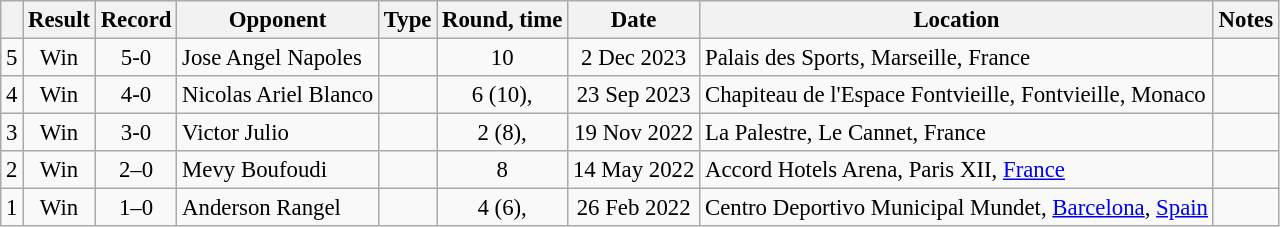<table class="wikitable" style="text-align:center; font-size:95%">
<tr>
<th></th>
<th>Result</th>
<th>Record</th>
<th>Opponent</th>
<th>Type</th>
<th>Round, time</th>
<th>Date</th>
<th>Location</th>
<th>Notes</th>
</tr>
<tr>
<td>5</td>
<td>Win</td>
<td>5-0</td>
<td style="text-align:left;">Jose Angel Napoles</td>
<td></td>
<td>10</td>
<td>2 Dec 2023</td>
<td style="text-align:left;">Palais des Sports, Marseille, France</td>
</tr>
<tr>
<td>4</td>
<td>Win</td>
<td>4-0</td>
<td style="text-align:left;">Nicolas Ariel Blanco</td>
<td></td>
<td>6 (10), </td>
<td>23 Sep 2023</td>
<td style="text-align:left;">Chapiteau de l'Espace Fontvieille, Fontvieille, Monaco</td>
<td></td>
</tr>
<tr>
<td>3</td>
<td>Win</td>
<td>3-0</td>
<td style="text-align:left;">Victor Julio</td>
<td></td>
<td>2 (8), </td>
<td>19 Nov 2022</td>
<td style="text-align:left;">La Palestre, Le Cannet, France</td>
<td></td>
</tr>
<tr>
<td>2</td>
<td>Win</td>
<td>2–0</td>
<td align=left>Mevy Boufoudi</td>
<td></td>
<td>8</td>
<td>14 May 2022</td>
<td align=left>Accord Hotels Arena, Paris XII, <a href='#'>France</a></td>
<td></td>
</tr>
<tr>
<td>1</td>
<td>Win</td>
<td>1–0</td>
<td align=left>Anderson Rangel</td>
<td></td>
<td>4 (6), </td>
<td>26 Feb 2022</td>
<td align=left>Centro Deportivo Municipal Mundet, <a href='#'>Barcelona</a>, <a href='#'>Spain</a></td>
<td></td>
</tr>
</table>
